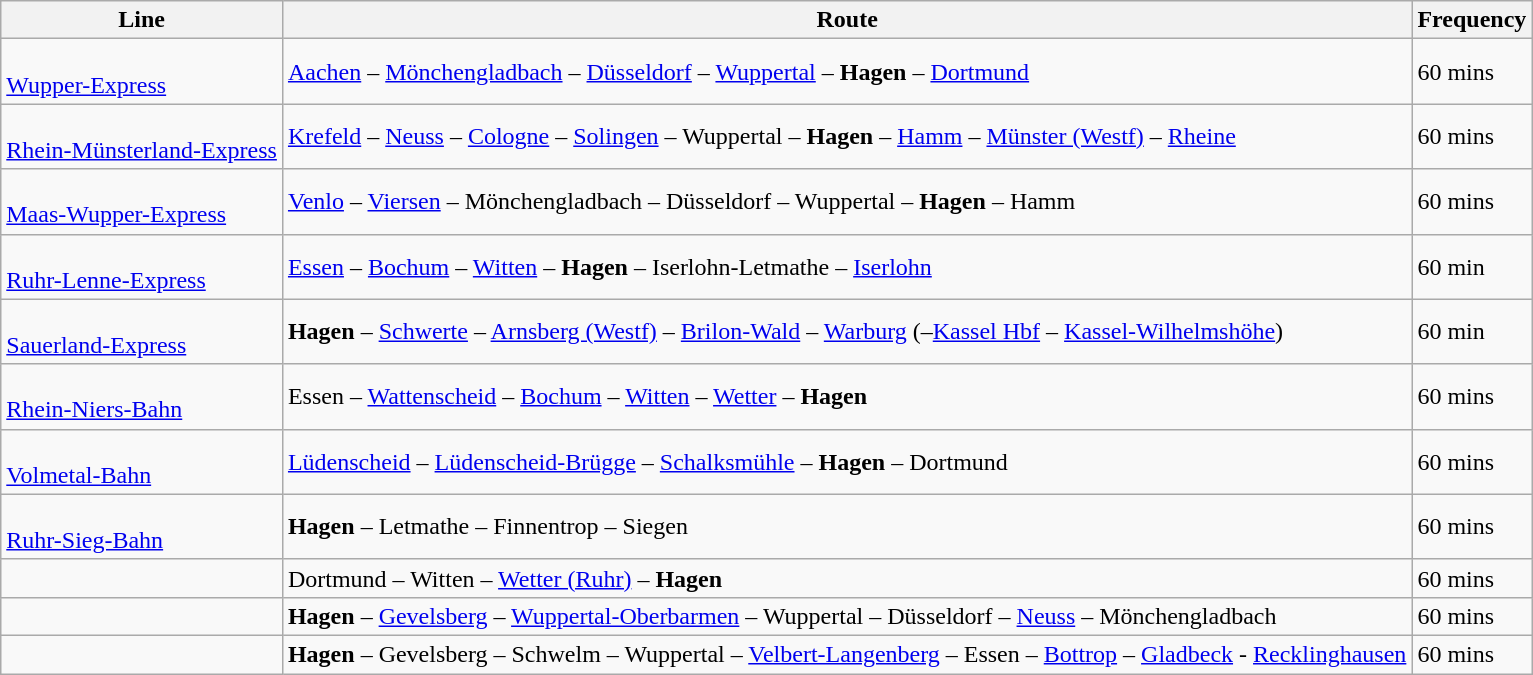<table class="wikitable">
<tr>
<th>Line</th>
<th>Route</th>
<th>Frequency</th>
</tr>
<tr>
<td><br><a href='#'>Wupper-Express</a></td>
<td><a href='#'>Aachen</a> – <a href='#'>Mönchengladbach</a> – <a href='#'>Düsseldorf</a> – <a href='#'>Wuppertal</a> – <strong>Hagen</strong> – <a href='#'>Dortmund</a></td>
<td>60 mins</td>
</tr>
<tr>
<td><br><a href='#'>Rhein-Münsterland-Express</a></td>
<td><a href='#'>Krefeld</a> – <a href='#'>Neuss</a> – <a href='#'>Cologne</a> – <a href='#'>Solingen</a> – Wuppertal – <strong>Hagen</strong> – <a href='#'>Hamm</a> – <a href='#'>Münster (Westf)</a> – <a href='#'>Rheine</a></td>
<td>60 mins</td>
</tr>
<tr>
<td><br><a href='#'>Maas-Wupper-Express</a></td>
<td><a href='#'>Venlo</a> – <a href='#'>Viersen</a> – Mönchengladbach – Düsseldorf – Wuppertal – <strong>Hagen</strong> – Hamm</td>
<td>60 mins</td>
</tr>
<tr>
<td><br><a href='#'>Ruhr-Lenne-Express</a></td>
<td><a href='#'>Essen</a> – <a href='#'>Bochum</a> – <a href='#'>Witten</a> – <strong>Hagen</strong> – Iserlohn-Letmathe – <a href='#'>Iserlohn</a></td>
<td>60 min</td>
</tr>
<tr>
<td><br><a href='#'>Sauerland-Express</a></td>
<td><strong>Hagen</strong> – <a href='#'>Schwerte</a> – <a href='#'>Arnsberg (Westf)</a> – <a href='#'>Brilon-Wald</a> – <a href='#'>Warburg</a> (–<a href='#'>Kassel Hbf</a> – <a href='#'>Kassel-Wilhelmshöhe</a>)</td>
<td>60 min</td>
</tr>
<tr>
<td><br><a href='#'>Rhein-Niers-Bahn</a></td>
<td>Essen – <a href='#'>Wattenscheid</a> – <a href='#'>Bochum</a> – <a href='#'>Witten</a> – <a href='#'>Wetter</a> – <strong>Hagen</strong></td>
<td>60 mins</td>
</tr>
<tr>
<td><br><a href='#'>Volmetal-Bahn</a></td>
<td><a href='#'>Lüdenscheid</a> – <a href='#'>Lüdenscheid-Brügge</a> – <a href='#'>Schalksmühle</a> – <strong>Hagen</strong> – Dortmund</td>
<td>60 mins</td>
</tr>
<tr>
<td><br><a href='#'>Ruhr-Sieg-Bahn</a></td>
<td><strong>Hagen</strong> – Letmathe – Finnentrop – Siegen</td>
<td>60 mins</td>
</tr>
<tr>
<td></td>
<td>Dortmund – Witten – <a href='#'>Wetter (Ruhr)</a> – <strong>Hagen</strong></td>
<td>60 mins</td>
</tr>
<tr>
<td></td>
<td><strong>Hagen</strong> – <a href='#'>Gevelsberg</a> – <a href='#'>Wuppertal-Oberbarmen</a> – Wuppertal – Düsseldorf – <a href='#'>Neuss</a> – Mönchengladbach</td>
<td>60 mins</td>
</tr>
<tr>
<td></td>
<td><strong>Hagen</strong> – Gevelsberg – Schwelm – Wuppertal – <a href='#'>Velbert-Langenberg</a> – Essen – <a href='#'>Bottrop</a> – <a href='#'>Gladbeck</a> - <a href='#'>Recklinghausen</a></td>
<td>60 mins</td>
</tr>
</table>
